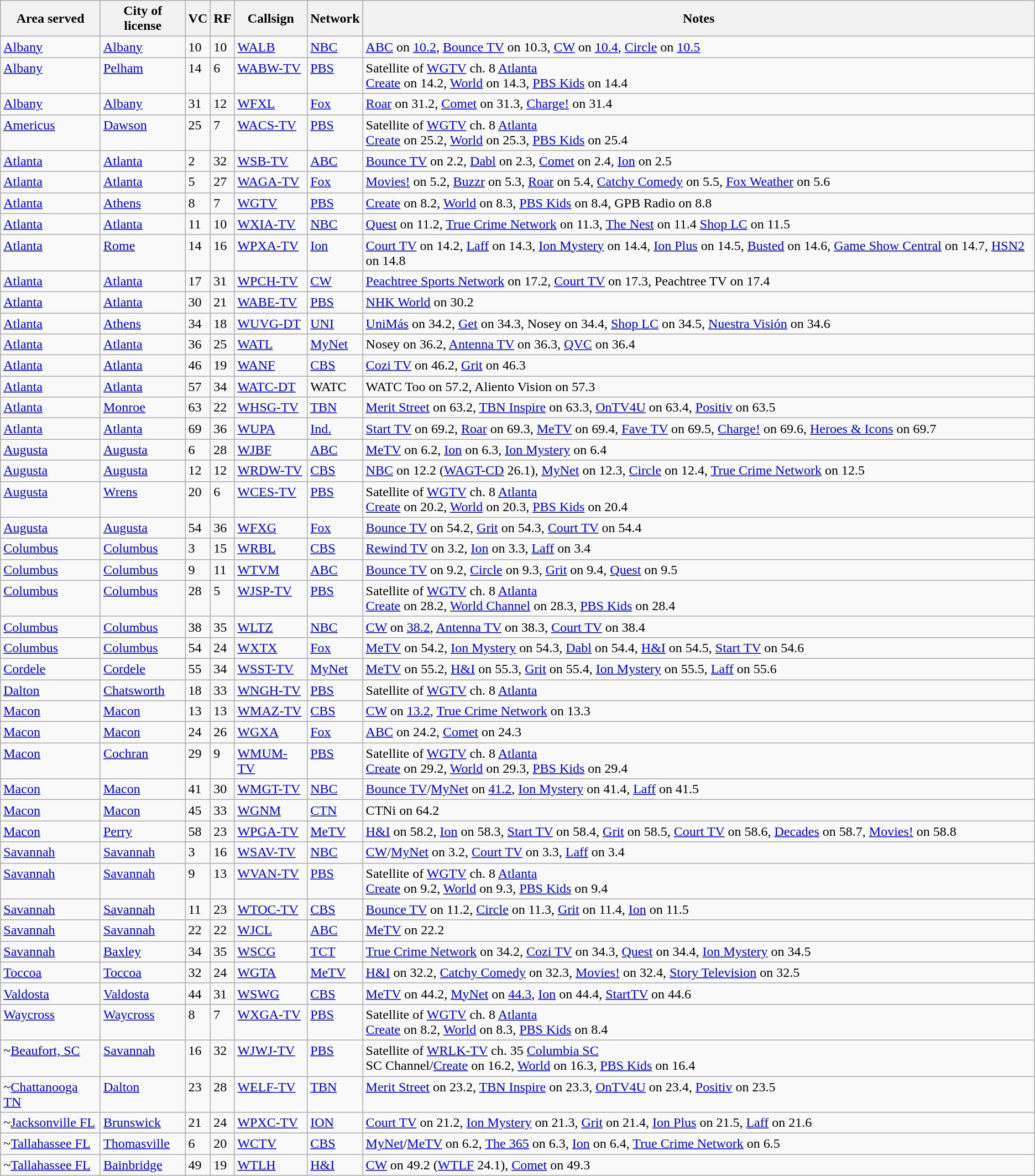<table class="sortable wikitable" style="margin: 1em 1em 1em 0; background: #f9f9f9;">
<tr>
<th>Area served</th>
<th>City of license</th>
<th>VC</th>
<th>RF</th>
<th>Callsign</th>
<th>Network</th>
<th class="unsortable">Notes</th>
</tr>
<tr style="vertical-align: top; text-align: left;">
<td><a href='#'>Albany</a></td>
<td><a href='#'>Albany</a></td>
<td>10</td>
<td>10</td>
<td><a href='#'>WALB</a></td>
<td><a href='#'>NBC</a></td>
<td><a href='#'>ABC</a> on <a href='#'>10.2</a>, <a href='#'>Bounce TV</a> on 10.3, <a href='#'>CW</a> on <a href='#'>10.4</a>, <a href='#'>Circle</a> on <a href='#'>10.5</a></td>
</tr>
<tr style="vertical-align: top; text-align: left;">
<td><a href='#'>Albany</a></td>
<td><a href='#'>Pelham</a></td>
<td>14</td>
<td>6</td>
<td><a href='#'>WABW-TV</a></td>
<td><a href='#'>PBS</a></td>
<td>Satellite of <a href='#'>WGTV</a> ch. 8 <a href='#'>Atlanta</a><br><a href='#'>Create</a> on 14.2, <a href='#'>World</a> on 14.3, <a href='#'>PBS Kids</a> on 14.4</td>
</tr>
<tr style="vertical-align: top; text-align: left;">
<td><a href='#'>Albany</a></td>
<td><a href='#'>Albany</a></td>
<td>31</td>
<td>12</td>
<td><a href='#'>WFXL</a></td>
<td><a href='#'>Fox</a></td>
<td><a href='#'>Roar</a> on 31.2, <a href='#'>Comet</a> on 31.3, <a href='#'>Charge!</a> on 31.4</td>
</tr>
<tr style="vertical-align: top; text-align: left;">
<td><a href='#'>Americus</a></td>
<td><a href='#'>Dawson</a></td>
<td>25</td>
<td>7</td>
<td><a href='#'>WACS-TV</a></td>
<td><a href='#'>PBS</a></td>
<td>Satellite of <a href='#'>WGTV</a> ch. 8 <a href='#'>Atlanta</a><br><a href='#'>Create</a> on 25.2, <a href='#'>World</a> on 25.3, <a href='#'>PBS Kids</a> on 25.4</td>
</tr>
<tr style="vertical-align: top; text-align: left;">
<td><a href='#'>Atlanta</a></td>
<td><a href='#'>Atlanta</a></td>
<td>2</td>
<td>32</td>
<td><a href='#'>WSB-TV</a></td>
<td><a href='#'>ABC</a></td>
<td><a href='#'>Bounce TV</a> on 2.2, <a href='#'>Dabl</a> on 2.3, <a href='#'>Comet</a> on 2.4, <a href='#'>Ion</a> on 2.5</td>
</tr>
<tr style="vertical-align: top; text-align: left;">
<td><a href='#'>Atlanta</a></td>
<td><a href='#'>Atlanta</a></td>
<td>5</td>
<td>27</td>
<td><a href='#'>WAGA-TV</a></td>
<td><a href='#'>Fox</a></td>
<td><a href='#'>Movies!</a> on 5.2, <a href='#'>Buzzr</a> on 5.3, <a href='#'>Roar</a> on 5.4, <a href='#'>Catchy Comedy</a> on 5.5, <a href='#'>Fox Weather</a> on 5.6</td>
</tr>
<tr style="vertical-align: top; text-align: left;">
<td><a href='#'>Atlanta</a></td>
<td><a href='#'>Athens</a></td>
<td>8</td>
<td>7</td>
<td><a href='#'>WGTV</a></td>
<td><a href='#'>PBS</a></td>
<td><a href='#'>Create</a> on 8.2, <a href='#'>World</a> on 8.3, <a href='#'>PBS Kids</a> on 8.4, GPB Radio on 8.8</td>
</tr>
<tr style="vertical-align: top; text-align: left;">
<td><a href='#'>Atlanta</a></td>
<td><a href='#'>Atlanta</a></td>
<td>11</td>
<td>10</td>
<td><a href='#'>WXIA-TV</a></td>
<td><a href='#'>NBC</a></td>
<td><a href='#'>Quest</a> on 11.2, <a href='#'>True Crime Network</a> on 11.3, <a href='#'>The Nest</a> on 11.4 <a href='#'>Shop LC</a> on 11.5</td>
</tr>
<tr style="vertical-align: top; text-align: left;">
<td><a href='#'>Atlanta</a></td>
<td><a href='#'>Rome</a></td>
<td>14</td>
<td>16</td>
<td><a href='#'>WPXA-TV</a></td>
<td><a href='#'>Ion</a></td>
<td><a href='#'>Court TV</a> on 14.2, <a href='#'>Laff</a> on 14.3, <a href='#'>Ion Mystery</a> on 14.4, <a href='#'>Ion Plus</a> on 14.5, <a href='#'>Busted</a> on 14.6, <a href='#'>Game Show Central</a> on 14.7, <a href='#'>HSN2</a> on 14.8</td>
</tr>
<tr style="vertical-align: top; text-align: left;">
<td><a href='#'>Atlanta</a></td>
<td><a href='#'>Atlanta</a></td>
<td>17</td>
<td>31</td>
<td><a href='#'>WPCH-TV</a></td>
<td><a href='#'>CW</a></td>
<td><a href='#'>Peachtree Sports Network</a> on 17.2, <a href='#'>Court TV</a> on 17.3, Peachtree TV on 17.4</td>
</tr>
<tr style="vertical-align: top; text-align: left;">
<td><a href='#'>Atlanta</a></td>
<td><a href='#'>Atlanta</a></td>
<td>30</td>
<td>21</td>
<td><a href='#'>WABE-TV</a></td>
<td><a href='#'>PBS</a></td>
<td><a href='#'>NHK World</a> on 30.2</td>
</tr>
<tr style="vertical-align: top; text-align: left;">
<td><a href='#'>Atlanta</a></td>
<td><a href='#'>Athens</a></td>
<td>34</td>
<td>18</td>
<td><a href='#'>WUVG-DT</a></td>
<td><a href='#'>UNI</a></td>
<td><a href='#'>UniMás</a> on 34.2, <a href='#'>Get</a> on 34.3, Nosey on 34.4, <a href='#'>Shop LC</a> on 34.5, <a href='#'>Nuestra Visión</a> on 34.6</td>
</tr>
<tr style="vertical-align: top; text-align: left;">
<td><a href='#'>Atlanta</a></td>
<td><a href='#'>Atlanta</a></td>
<td>36</td>
<td>25</td>
<td><a href='#'>WATL</a></td>
<td><a href='#'>MyNet</a></td>
<td>Nosey on 36.2, <a href='#'>Antenna TV</a> on 36.3, <a href='#'>QVC</a> on 36.4</td>
</tr>
<tr style="vertical-align: top; text-align: left;">
<td><a href='#'>Atlanta</a></td>
<td><a href='#'>Atlanta</a></td>
<td>46</td>
<td>19</td>
<td><a href='#'>WANF</a></td>
<td><a href='#'>CBS</a></td>
<td><a href='#'>Cozi TV</a> on 46.2, <a href='#'>Grit</a> on 46.3</td>
</tr>
<tr style="vertical-align: top; text-align: left;">
<td><a href='#'>Atlanta</a></td>
<td><a href='#'>Atlanta</a></td>
<td>57</td>
<td>34</td>
<td><a href='#'>WATC-DT</a></td>
<td>WATC</td>
<td>WATC Too on 57.2, Aliento Vision on 57.3</td>
</tr>
<tr style="vertical-align: top; text-align: left;">
<td><a href='#'>Atlanta</a></td>
<td><a href='#'>Monroe</a></td>
<td>63</td>
<td>22</td>
<td><a href='#'>WHSG-TV</a></td>
<td><a href='#'>TBN</a></td>
<td><a href='#'>Merit Street</a> on 63.2, <a href='#'>TBN Inspire</a> on 63.3, <a href='#'>OnTV4U</a> on 63.4, <a href='#'>Positiv</a> on 63.5</td>
</tr>
<tr style="vertical-align: top; text-align: left;">
<td><a href='#'>Atlanta</a></td>
<td><a href='#'>Atlanta</a></td>
<td>69</td>
<td>36</td>
<td><a href='#'>WUPA</a></td>
<td><a href='#'>Ind.</a></td>
<td><a href='#'>Start TV</a> on 69.2, <a href='#'>Roar</a> on 69.3, <a href='#'>MeTV</a> on 69.4, <a href='#'>Fave TV</a> on 69.5, <a href='#'>Charge!</a> on 69.6, <a href='#'>Heroes & Icons</a> on 69.7</td>
</tr>
<tr style="vertical-align: top; text-align: left;">
<td><a href='#'>Augusta</a></td>
<td><a href='#'>Augusta</a></td>
<td>6</td>
<td>28</td>
<td><a href='#'>WJBF</a></td>
<td><a href='#'>ABC</a></td>
<td><a href='#'>MeTV</a> on 6.2, <a href='#'>Ion</a> on 6.3, <a href='#'>Ion Mystery</a> on 6.4</td>
</tr>
<tr style="vertical-align: top; text-align: left;">
<td><a href='#'>Augusta</a></td>
<td><a href='#'>Augusta</a></td>
<td>12</td>
<td>12</td>
<td><a href='#'>WRDW-TV</a></td>
<td><a href='#'>CBS</a></td>
<td><a href='#'>NBC</a> on 12.2 (<a href='#'>WAGT-CD</a> 26.1), <a href='#'>MyNet</a> on 12.3, <a href='#'>Circle</a> on 12.4, <a href='#'>True Crime Network</a> on 12.5</td>
</tr>
<tr style="vertical-align: top; text-align: left;">
<td><a href='#'>Augusta</a></td>
<td><a href='#'>Wrens</a></td>
<td>20</td>
<td>6</td>
<td><a href='#'>WCES-TV</a></td>
<td><a href='#'>PBS</a></td>
<td>Satellite of <a href='#'>WGTV</a> ch. 8 <a href='#'>Atlanta</a><br><a href='#'>Create</a> on 20.2, <a href='#'>World</a> on 20.3, <a href='#'>PBS Kids</a> on 20.4</td>
</tr>
<tr style="vertical-align: top; text-align: left;">
<td><a href='#'>Augusta</a></td>
<td><a href='#'>Augusta</a></td>
<td>54</td>
<td>36</td>
<td><a href='#'>WFXG</a></td>
<td><a href='#'>Fox</a></td>
<td><a href='#'>Bounce TV</a> on 54.2, <a href='#'>Grit</a> on 54.3, <a href='#'>Court TV</a> on 54.4</td>
</tr>
<tr style="vertical-align: top; text-align: left;">
<td><a href='#'>Columbus</a></td>
<td><a href='#'>Columbus</a></td>
<td>3</td>
<td>15</td>
<td><a href='#'>WRBL</a></td>
<td><a href='#'>CBS</a></td>
<td><a href='#'>Rewind TV</a> on 3.2, <a href='#'>Ion</a> on 3.3, <a href='#'>Laff</a> on 3.4</td>
</tr>
<tr style="vertical-align: top; text-align: left;">
<td><a href='#'>Columbus</a></td>
<td><a href='#'>Columbus</a></td>
<td>9</td>
<td>11</td>
<td><a href='#'>WTVM</a></td>
<td><a href='#'>ABC</a></td>
<td><a href='#'>Bounce TV</a> on 9.2, <a href='#'>Circle</a> on 9.3, <a href='#'>Grit</a> on 9.4, <a href='#'>Quest</a> on 9.5</td>
</tr>
<tr style="vertical-align: top; text-align: left;">
<td><a href='#'>Columbus</a></td>
<td><a href='#'>Columbus</a></td>
<td>28</td>
<td>5</td>
<td><a href='#'>WJSP-TV</a></td>
<td><a href='#'>PBS</a></td>
<td>Satellite of <a href='#'>WGTV</a> ch. 8 <a href='#'>Atlanta</a><br><a href='#'>Create</a> on 28.2, <a href='#'>World Channel</a> on 28.3, <a href='#'>PBS Kids</a> on 28.4</td>
</tr>
<tr style="vertical-align: top; text-align: left;">
<td><a href='#'>Columbus</a></td>
<td><a href='#'>Columbus</a></td>
<td>38</td>
<td>35</td>
<td><a href='#'>WLTZ</a></td>
<td><a href='#'>NBC</a></td>
<td><a href='#'>CW</a> on <a href='#'>38.2</a>, <a href='#'>Antenna TV</a> on 38.3, <a href='#'>Court TV</a> on 38.4</td>
</tr>
<tr style="vertical-align: top; text-align: left;">
<td><a href='#'>Columbus</a></td>
<td><a href='#'>Columbus</a></td>
<td>54</td>
<td>24</td>
<td><a href='#'>WXTX</a></td>
<td><a href='#'>Fox</a></td>
<td><a href='#'>MeTV</a> on 54.2, <a href='#'>Ion Mystery</a> on 54.3, <a href='#'>Dabl</a> on 54.4, <a href='#'>H&I</a> on 54.5, <a href='#'>Start TV</a> on 54.6</td>
</tr>
<tr style="vertical-align: top; text-align: left;">
<td><a href='#'>Cordele</a></td>
<td><a href='#'>Cordele</a></td>
<td>55</td>
<td>34</td>
<td><a href='#'>WSST-TV</a></td>
<td><a href='#'>MyNet</a></td>
<td><a href='#'>MeTV</a> on 55.2, <a href='#'>H&I</a> on 55.3, <a href='#'>Grit</a> on 55.4, <a href='#'>Ion Mystery</a> on 55.5, <a href='#'>Laff</a> on 55.6</td>
</tr>
<tr style="vertical-align: top; text-align: left;">
<td><a href='#'>Dalton</a></td>
<td><a href='#'>Chatsworth</a></td>
<td>18</td>
<td>33</td>
<td><a href='#'>WNGH-TV</a></td>
<td><a href='#'>PBS</a></td>
<td>Satellite of <a href='#'>WGTV</a> ch. 8 <a href='#'>Atlanta</a></td>
</tr>
<tr style="vertical-align: top; text-align: left;">
<td><a href='#'>Macon</a></td>
<td><a href='#'>Macon</a></td>
<td>13</td>
<td>13</td>
<td><a href='#'>WMAZ-TV</a></td>
<td><a href='#'>CBS</a></td>
<td><a href='#'>CW</a> on <a href='#'>13.2</a>, <a href='#'>True Crime Network</a> on 13.3</td>
</tr>
<tr style="vertical-align: top; text-align: left;">
<td><a href='#'>Macon</a></td>
<td><a href='#'>Macon</a></td>
<td>24</td>
<td>26</td>
<td><a href='#'>WGXA</a></td>
<td><a href='#'>Fox</a></td>
<td><a href='#'>ABC</a> on 24.2, <a href='#'>Comet</a> on 24.3</td>
</tr>
<tr style="vertical-align: top; text-align: left;">
<td><a href='#'>Macon</a></td>
<td><a href='#'>Cochran</a></td>
<td>29</td>
<td>9</td>
<td><a href='#'>WMUM-TV</a></td>
<td><a href='#'>PBS</a></td>
<td>Satellite of <a href='#'>WGTV</a> ch. 8 <a href='#'>Atlanta</a><br><a href='#'>Create</a> on 29.2, <a href='#'>World</a> on 29.3, <a href='#'>PBS Kids</a> on 29.4</td>
</tr>
<tr style="vertical-align: top; text-align: left;">
<td><a href='#'>Macon</a></td>
<td><a href='#'>Macon</a></td>
<td>41</td>
<td>30</td>
<td><a href='#'>WMGT-TV</a></td>
<td><a href='#'>NBC</a></td>
<td><a href='#'>Bounce TV</a>/<a href='#'>MyNet</a> on <a href='#'>41.2</a>, <a href='#'>Ion Mystery</a> on 41.4, <a href='#'>Laff</a> on 41.5</td>
</tr>
<tr style="vertical-align: top; text-align: left;">
<td><a href='#'>Macon</a></td>
<td><a href='#'>Macon</a></td>
<td>45</td>
<td>33</td>
<td><a href='#'>WGNM</a></td>
<td><a href='#'>CTN</a></td>
<td>CTNi on 64.2</td>
</tr>
<tr style="vertical-align: top; text-align: left;">
<td><a href='#'>Macon</a></td>
<td><a href='#'>Perry</a></td>
<td>58</td>
<td>23</td>
<td><a href='#'>WPGA-TV</a></td>
<td><a href='#'>MeTV</a></td>
<td><a href='#'>H&I</a> on 58.2, <a href='#'>Ion</a> on 58.3, <a href='#'>Start TV</a> on 58.4, <a href='#'>Grit</a> on 58.5, <a href='#'>Court TV</a> on 58.6, <a href='#'>Decades</a> on 58.7, <a href='#'>Movies!</a> on 58.8</td>
</tr>
<tr style="vertical-align: top; text-align: left;">
<td><a href='#'>Savannah</a></td>
<td><a href='#'>Savannah</a></td>
<td>3</td>
<td>16</td>
<td><a href='#'>WSAV-TV</a></td>
<td><a href='#'>NBC</a></td>
<td><a href='#'>CW</a>/<a href='#'>MyNet</a> on 3.2, <a href='#'>Court TV</a> on 3.3, <a href='#'>Laff</a> on 3.4</td>
</tr>
<tr style="vertical-align: top; text-align: left;">
<td><a href='#'>Savannah</a></td>
<td><a href='#'>Savannah</a></td>
<td>9</td>
<td>13</td>
<td><a href='#'>WVAN-TV</a></td>
<td><a href='#'>PBS</a></td>
<td>Satellite of <a href='#'>WGTV</a> ch. 8 <a href='#'>Atlanta</a><br><a href='#'>Create</a> on 9.2, <a href='#'>World</a> on 9.3, <a href='#'>PBS Kids</a> on 9.4</td>
</tr>
<tr style="vertical-align: top; text-align: left;">
<td><a href='#'>Savannah</a></td>
<td><a href='#'>Savannah</a></td>
<td>11</td>
<td>23</td>
<td><a href='#'>WTOC-TV</a></td>
<td><a href='#'>CBS</a></td>
<td><a href='#'>Bounce TV</a> on 11.2, <a href='#'>Circle</a> on 11.3, <a href='#'>Grit</a> on 11.4, <a href='#'>Ion</a> on 11.5</td>
</tr>
<tr style="vertical-align: top; text-align: left;">
<td><a href='#'>Savannah</a></td>
<td><a href='#'>Savannah</a></td>
<td>22</td>
<td>22</td>
<td><a href='#'>WJCL</a></td>
<td><a href='#'>ABC</a></td>
<td><a href='#'>MeTV</a> on 22.2</td>
</tr>
<tr style="vertical-align: top; text-align: left;">
<td><a href='#'>Savannah</a></td>
<td><a href='#'>Baxley</a></td>
<td>34</td>
<td>35</td>
<td><a href='#'>WSCG</a></td>
<td><a href='#'>TCT</a></td>
<td><a href='#'>True Crime Network</a> on 34.2, <a href='#'>Cozi TV</a> on 34.3, <a href='#'>Quest</a> on 34.4, <a href='#'>Ion Mystery</a> on 34.5</td>
</tr>
<tr style="vertical-align: top; text-align: left;">
<td><a href='#'>Toccoa</a></td>
<td><a href='#'>Toccoa</a></td>
<td>32</td>
<td>24</td>
<td><a href='#'>WGTA</a></td>
<td><a href='#'>MeTV</a></td>
<td><a href='#'>H&I</a> on 32.2, <a href='#'>Catchy Comedy</a> on 32.3, <a href='#'>Movies!</a> on 32.4, <a href='#'>Story Television</a> on 32.5</td>
</tr>
<tr style="vertical-align: top; text-align: left;">
<td><a href='#'>Valdosta</a></td>
<td><a href='#'>Valdosta</a></td>
<td>44</td>
<td>31</td>
<td><a href='#'>WSWG</a></td>
<td><a href='#'>CBS</a></td>
<td><a href='#'>MeTV</a> on 44.2, <a href='#'>MyNet</a> on <a href='#'>44.3</a>, <a href='#'>Ion</a> on 44.4, <a href='#'>StartTV</a> on 44.6</td>
</tr>
<tr style="vertical-align: top; text-align: left;">
<td><a href='#'>Waycross</a></td>
<td><a href='#'>Waycross</a></td>
<td>8</td>
<td>7</td>
<td><a href='#'>WXGA-TV</a></td>
<td><a href='#'>PBS</a></td>
<td>Satellite of <a href='#'>WGTV</a> ch. 8 <a href='#'>Atlanta</a><br><a href='#'>Create</a> on 8.2, <a href='#'>World</a> on 8.3, <a href='#'>PBS Kids</a> on 8.4</td>
</tr>
<tr style="vertical-align: top; text-align: left;">
<td>~<a href='#'>Beaufort, SC</a></td>
<td><a href='#'>Savannah</a></td>
<td>16</td>
<td>32</td>
<td><a href='#'>WJWJ-TV</a></td>
<td><a href='#'>PBS</a></td>
<td>Satellite of <a href='#'>WRLK-TV</a> ch. 35 <a href='#'>Columbia SC</a><br>SC Channel/<a href='#'>Create</a> on 16.2, <a href='#'>World</a> on 16.3, <a href='#'>PBS Kids</a> on 16.4</td>
</tr>
<tr style="vertical-align: top; text-align: left;">
<td>~<a href='#'>Chattanooga TN</a></td>
<td><a href='#'>Dalton</a></td>
<td>23</td>
<td>28</td>
<td><a href='#'>WELF-TV</a></td>
<td><a href='#'>TBN</a></td>
<td><a href='#'>Merit Street</a> on 23.2, <a href='#'>TBN Inspire</a> on 23.3, <a href='#'>OnTV4U</a> on 23.4, <a href='#'>Positiv</a> on 23.5</td>
</tr>
<tr style="vertical-align: top; text-align: left;">
<td>~<a href='#'>Jacksonville FL</a></td>
<td><a href='#'>Brunswick</a></td>
<td>21</td>
<td>24</td>
<td><a href='#'>WPXC-TV</a></td>
<td><a href='#'>ION</a></td>
<td><a href='#'>Court TV</a> on 21.2, <a href='#'>Ion Mystery</a> on 21.3, <a href='#'>Grit</a> on 21.4, <a href='#'>Ion Plus</a> on 21.5, <a href='#'>Laff</a> on 21.6</td>
</tr>
<tr style="vertical-align: top; text-align: left;">
<td>~<a href='#'>Tallahassee FL</a></td>
<td><a href='#'>Thomasville</a></td>
<td>6</td>
<td>20</td>
<td><a href='#'>WCTV</a></td>
<td><a href='#'>CBS</a></td>
<td><a href='#'>MyNet</a>/<a href='#'>MeTV</a> on 6.2, <a href='#'>The 365</a> on 6.3, <a href='#'>Ion</a> on 6.4, <a href='#'>True Crime Network</a> on 6.5</td>
</tr>
<tr style="vertical-align: top; text-align: left;">
<td>~<a href='#'>Tallahassee FL</a></td>
<td><a href='#'>Bainbridge</a></td>
<td>49</td>
<td>19</td>
<td><a href='#'>WTLH</a></td>
<td><a href='#'>H&I</a></td>
<td><a href='#'>CW</a> on 49.2 (<a href='#'>WTLF</a> 24.1), <a href='#'>Comet</a> on 49.3</td>
</tr>
</table>
